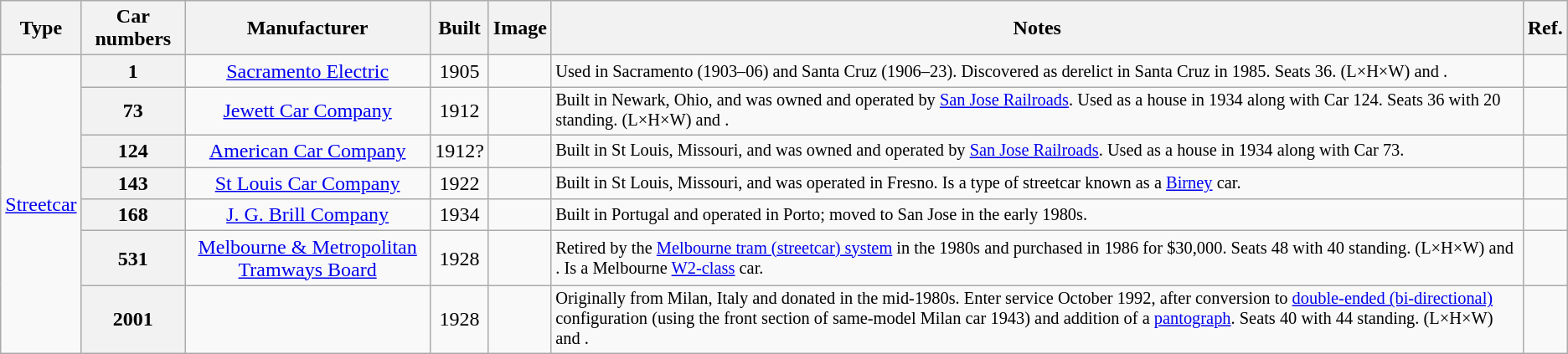<table style="text-align:center;" class="wikitable">
<tr>
<th>Type</th>
<th>Car numbers</th>
<th>Manufacturer</th>
<th>Built</th>
<th>Image</th>
<th>Notes</th>
<th>Ref.</th>
</tr>
<tr>
<td rowspan=7><a href='#'>Streetcar</a></td>
<th>1</th>
<td><a href='#'>Sacramento Electric</a></td>
<td>1905</td>
<td></td>
<td style="text-align:left;font-size:85%;">Used in Sacramento (1903–06) and Santa Cruz (1906–23). Discovered as derelict in Santa Cruz in 1985. Seats 36.  (L×H×W) and .</td>
<td></td>
</tr>
<tr>
<th>73</th>
<td><a href='#'>Jewett Car Company</a></td>
<td>1912</td>
<td></td>
<td style="text-align:left;font-size:85%;">Built in Newark, Ohio, and was owned and operated by <a href='#'>San Jose Railroads</a>. Used as a house in 1934 along with Car 124. Seats 36 with 20 standing.  (L×H×W) and .</td>
<td></td>
</tr>
<tr>
<th>124</th>
<td><a href='#'>American Car Company</a></td>
<td>1912?</td>
<td></td>
<td style="text-align:left;font-size:85%;">Built in St Louis, Missouri, and was owned and operated by <a href='#'>San Jose Railroads</a>. Used as a house in 1934 along with Car 73.</td>
<td></td>
</tr>
<tr>
<th>143</th>
<td><a href='#'>St Louis Car Company</a></td>
<td>1922</td>
<td></td>
<td style="text-align:left;font-size:85%;">Built in St Louis, Missouri, and was operated in Fresno. Is a type of streetcar known as a <a href='#'>Birney</a> car.</td>
<td></td>
</tr>
<tr>
<th>168</th>
<td><a href='#'>J. G. Brill Company</a></td>
<td>1934</td>
<td></td>
<td style="text-align:left;font-size:85%;">Built in Portugal and operated in Porto; moved to San Jose in the early 1980s.</td>
<td></td>
</tr>
<tr>
<th>531</th>
<td><a href='#'>Melbourne & Metropolitan Tramways Board</a></td>
<td>1928</td>
<td></td>
<td style="text-align:left;font-size:85%;">Retired by the <a href='#'>Melbourne tram (streetcar) system</a> in the 1980s and purchased in 1986 for $30,000. Seats 48 with 40 standing.  (L×H×W) and .  Is a Melbourne <a href='#'>W2-class</a> car.</td>
<td></td>
</tr>
<tr>
<th>2001</th>
<td></td>
<td>1928</td>
<td></td>
<td style="text-align:left;font-size:85%;">Originally from Milan, Italy and donated in the mid-1980s. Enter service October 1992, after conversion to <a href='#'>double-ended (bi-directional)</a> configuration (using the front section of same-model Milan car 1943) and addition of a <a href='#'>pantograph</a>. Seats 40 with 44 standing.  (L×H×W) and .</td>
<td></td>
</tr>
</table>
